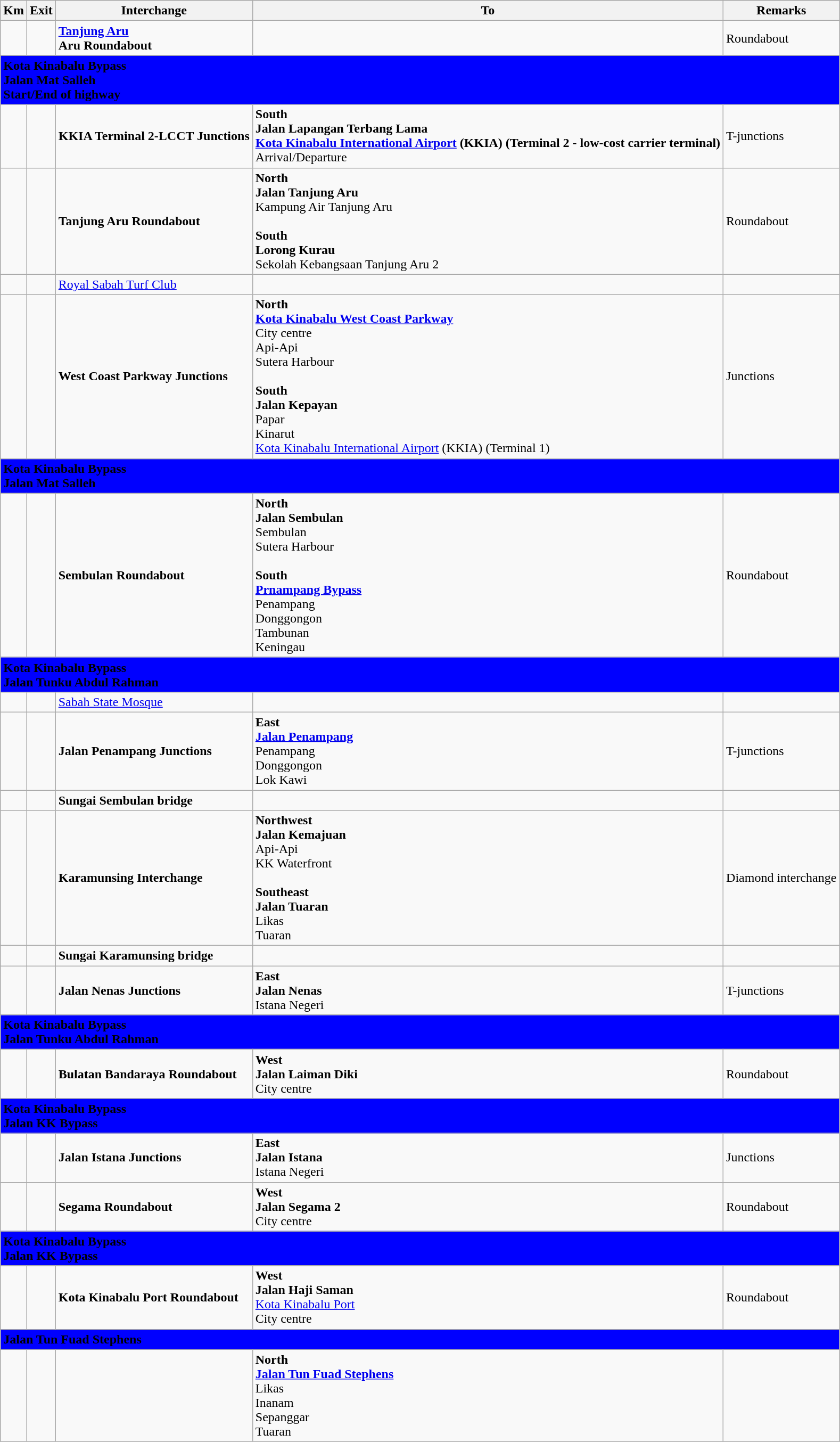<table class="wikitable">
<tr>
<th>Km</th>
<th>Exit</th>
<th>Interchange</th>
<th>To</th>
<th>Remarks</th>
</tr>
<tr>
<td></td>
<td></td>
<td><strong><a href='#'>Tanjung Aru</a></strong><br><strong>Aru Roundabout</strong></td>
<td></td>
<td>Roundabout</td>
</tr>
<tr>
<td style="width:600px" colspan="6" style="text-align:center" bgcolor="blue"><strong><span>Kota Kinabalu Bypass<br>Jalan Mat Salleh<br>Start/End of highway</span></strong></td>
</tr>
<tr>
<td></td>
<td></td>
<td><strong>KKIA Terminal 2-LCCT Junctions</strong></td>
<td><strong>South</strong><br><strong>Jalan Lapangan Terbang Lama</strong><br><strong><a href='#'>Kota Kinabalu International Airport</a> (KKIA) (Terminal 2 - low-cost carrier terminal)</strong> <br>Arrival/Departure<br></td>
<td>T-junctions</td>
</tr>
<tr>
<td></td>
<td></td>
<td><strong>Tanjung Aru Roundabout</strong></td>
<td><strong>North</strong><br><strong>Jalan Tanjung Aru</strong><br>Kampung Air Tanjung Aru<br><br><strong>South</strong><br><strong>Lorong Kurau</strong><br>Sekolah Kebangsaan Tanjung Aru 2</td>
<td>Roundabout</td>
</tr>
<tr>
<td></td>
<td></td>
<td><a href='#'>Royal Sabah Turf Club</a></td>
<td></td>
<td></td>
</tr>
<tr>
<td></td>
<td></td>
<td><strong>West Coast Parkway Junctions</strong></td>
<td><strong>North</strong><br><strong><a href='#'>Kota Kinabalu West Coast Parkway</a></strong><br>City centre<br>Api-Api<br>Sutera Harbour<br><br><strong>South</strong><br>  <strong>Jalan Kepayan</strong><br>Papar<br>Kinarut<br><a href='#'>Kota Kinabalu International Airport</a> (KKIA) (Terminal 1) </td>
<td>Junctions</td>
</tr>
<tr>
<td style="width:600px" colspan="6" style="text-align:center" bgcolor="blue"><strong><span>Kota Kinabalu Bypass<br>Jalan Mat Salleh</span></strong></td>
</tr>
<tr>
<td></td>
<td></td>
<td><strong>Sembulan Roundabout</strong></td>
<td><strong>North</strong><br><strong>Jalan Sembulan</strong><br>Sembulan<br>Sutera Harbour<br><br><strong>South</strong><br> <strong><a href='#'>Prnampang Bypass</a></strong><br>Penampang<br>Donggongon<br>Tambunan<br>Keningau</td>
<td>Roundabout</td>
</tr>
<tr>
<td style="width:600px" colspan="6" style="text-align:center" bgcolor="blue"><strong><span>Kota Kinabalu Bypass<br>Jalan Tunku Abdul Rahman</span></strong></td>
</tr>
<tr>
<td></td>
<td></td>
<td><a href='#'>Sabah State Mosque</a></td>
<td></td>
<td></td>
</tr>
<tr>
<td></td>
<td></td>
<td><strong>Jalan Penampang Junctions</strong></td>
<td><strong>East</strong><br> <strong><a href='#'>Jalan Penampang</a></strong><br>Penampang<br>Donggongon<br>Lok Kawi</td>
<td>T-junctions</td>
</tr>
<tr>
<td></td>
<td></td>
<td><strong>Sungai Sembulan bridge</strong></td>
<td></td>
<td></td>
</tr>
<tr>
<td></td>
<td></td>
<td><strong>Karamunsing Interchange</strong></td>
<td><strong>Northwest</strong><br><strong>Jalan Kemajuan</strong><br>Api-Api<br>KK Waterfront<br><br><strong>Southeast</strong><br><strong>Jalan Tuaran</strong><br>Likas<br>Tuaran</td>
<td>Diamond interchange</td>
</tr>
<tr>
<td></td>
<td></td>
<td><strong>Sungai Karamunsing bridge</strong></td>
<td></td>
<td></td>
</tr>
<tr>
<td></td>
<td></td>
<td><strong>Jalan Nenas Junctions</strong></td>
<td><strong>East</strong><br><strong>Jalan Nenas</strong><br>Istana Negeri</td>
<td>T-junctions</td>
</tr>
<tr>
<td style="width:600px" colspan="6" style="text-align:center" bgcolor="blue"><strong><span>Kota Kinabalu Bypass<br>Jalan Tunku Abdul Rahman</span></strong></td>
</tr>
<tr>
<td></td>
<td></td>
<td><strong>Bulatan Bandaraya Roundabout</strong></td>
<td><strong>West</strong><br><strong>Jalan Laiman Diki</strong><br>City centre</td>
<td>Roundabout</td>
</tr>
<tr>
<td style="width:600px" colspan="6" style="text-align:center" bgcolor="blue"><strong><span>Kota Kinabalu Bypass<br>Jalan KK Bypass</span></strong></td>
</tr>
<tr>
<td></td>
<td></td>
<td><strong>Jalan Istana Junctions</strong></td>
<td><strong>East</strong><br><strong>Jalan Istana</strong><br>Istana Negeri</td>
<td>Junctions</td>
</tr>
<tr>
<td></td>
<td></td>
<td><strong>Segama Roundabout</strong></td>
<td><strong>West</strong><br><strong>Jalan Segama 2</strong><br>City centre</td>
<td>Roundabout</td>
</tr>
<tr>
<td style="width:600px" colspan="6" style="text-align:center" bgcolor="blue"><strong><span>Kota Kinabalu Bypass<br>Jalan KK Bypass</span></strong></td>
</tr>
<tr>
<td></td>
<td></td>
<td><strong>Kota Kinabalu Port Roundabout</strong></td>
<td><strong>West</strong><br><strong>Jalan Haji Saman</strong><br><a href='#'>Kota Kinabalu Port</a> <br>City centre</td>
<td>Roundabout</td>
</tr>
<tr>
<td style="width:600px" colspan="6" style="text-align:center" bgcolor="blue"><strong><span>Jalan Tun Fuad Stephens</span></strong></td>
</tr>
<tr>
<td></td>
<td></td>
<td></td>
<td><strong>North</strong><br><strong><a href='#'>Jalan Tun Fuad Stephens</a></strong><br>Likas<br>Inanam<br>Sepanggar<br>Tuaran</td>
<td></td>
</tr>
</table>
